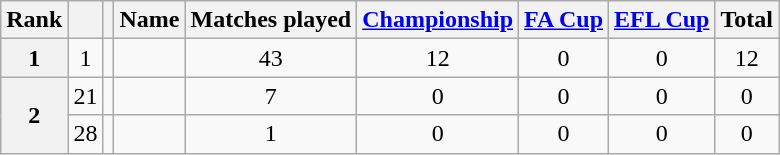<table class="wikitable" style="text-align:center;">
<tr>
<th>Rank</th>
<th></th>
<th></th>
<th>Name</th>
<th>Matches played</th>
<th><a href='#'>Championship</a></th>
<th><a href='#'>FA Cup</a></th>
<th><a href='#'>EFL Cup</a></th>
<th>Total</th>
</tr>
<tr>
<th>1</th>
<td>1</td>
<td></td>
<td></td>
<td>43</td>
<td>12</td>
<td>0</td>
<td>0</td>
<td>12</td>
</tr>
<tr>
<th rowspan=2>2</th>
<td>21</td>
<td></td>
<td></td>
<td>7</td>
<td>0</td>
<td>0</td>
<td>0</td>
<td>0</td>
</tr>
<tr>
<td>28</td>
<td></td>
<td></td>
<td>1</td>
<td>0</td>
<td>0</td>
<td>0</td>
<td>0</td>
</tr>
</table>
